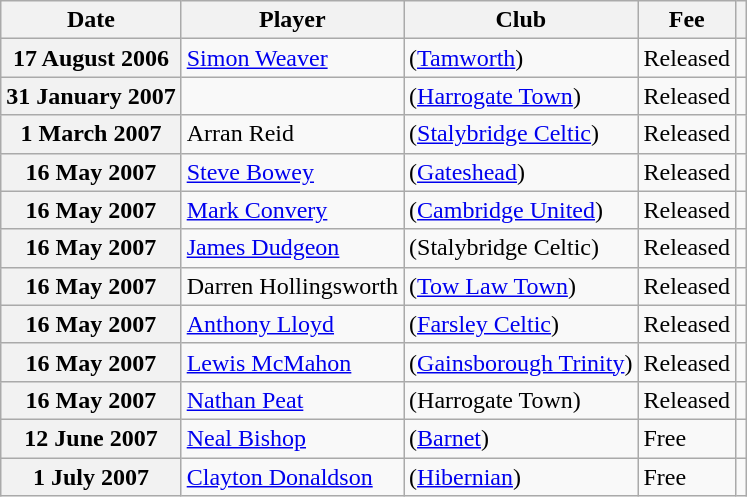<table class="wikitable plainrowheaders">
<tr>
<th scope=col>Date</th>
<th scope=col>Player</th>
<th scope=col>Club</th>
<th scope=col>Fee</th>
<th scope=col class=unsortable></th>
</tr>
<tr>
<th scope=row>17 August 2006</th>
<td><a href='#'>Simon Weaver</a></td>
<td>(<a href='#'>Tamworth</a>)</td>
<td>Released</td>
<td style="text-align:center;"></td>
</tr>
<tr>
<th scope=row>31 January 2007</th>
<td></td>
<td>(<a href='#'>Harrogate Town</a>)</td>
<td>Released</td>
<td style="text-align:center;"></td>
</tr>
<tr>
<th scope=row>1 March 2007</th>
<td>Arran Reid</td>
<td>(<a href='#'>Stalybridge Celtic</a>)</td>
<td>Released</td>
<td style="text-align:center;"></td>
</tr>
<tr>
<th scope=row>16 May 2007</th>
<td><a href='#'>Steve Bowey</a></td>
<td>(<a href='#'>Gateshead</a>)</td>
<td>Released</td>
<td style="text-align:center;"></td>
</tr>
<tr>
<th scope=row>16 May 2007</th>
<td><a href='#'>Mark Convery</a></td>
<td>(<a href='#'>Cambridge United</a>)</td>
<td>Released</td>
<td style="text-align:center;"></td>
</tr>
<tr>
<th scope=row>16 May 2007</th>
<td><a href='#'>James Dudgeon</a></td>
<td>(Stalybridge Celtic)</td>
<td>Released</td>
<td style="text-align:center;"></td>
</tr>
<tr>
<th scope=row>16 May 2007</th>
<td>Darren Hollingsworth</td>
<td>(<a href='#'>Tow Law Town</a>)</td>
<td>Released</td>
<td style="text-align:center;"></td>
</tr>
<tr>
<th scope=row>16 May 2007</th>
<td><a href='#'>Anthony Lloyd</a></td>
<td>(<a href='#'>Farsley Celtic</a>)</td>
<td>Released</td>
<td style="text-align:center;"></td>
</tr>
<tr>
<th scope=row>16 May 2007</th>
<td><a href='#'>Lewis McMahon</a></td>
<td>(<a href='#'>Gainsborough Trinity</a>)</td>
<td>Released</td>
<td style="text-align:center;"></td>
</tr>
<tr>
<th scope=row>16 May 2007</th>
<td><a href='#'>Nathan Peat</a></td>
<td>(Harrogate Town)</td>
<td>Released</td>
<td style="text-align:center;"></td>
</tr>
<tr>
<th scope=row>12 June 2007</th>
<td><a href='#'>Neal Bishop</a></td>
<td>(<a href='#'>Barnet</a>)</td>
<td>Free</td>
<td style="text-align:center;"></td>
</tr>
<tr>
<th scope=row>1 July 2007</th>
<td><a href='#'>Clayton Donaldson</a></td>
<td>(<a href='#'>Hibernian</a>)</td>
<td>Free</td>
<td style="text-align:center;"></td>
</tr>
</table>
